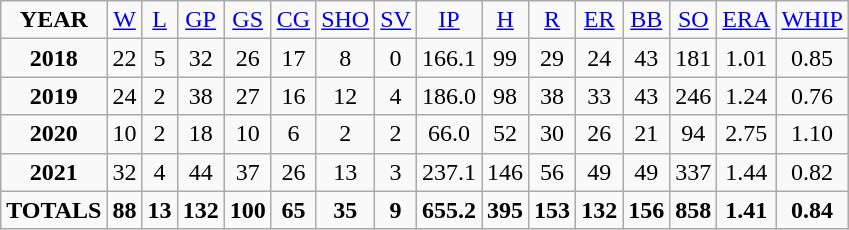<table class="wikitable">
<tr align=center>
<td><strong>YEAR</strong></td>
<td><a href='#'>W</a></td>
<td><a href='#'>L</a></td>
<td><a href='#'>GP</a></td>
<td><a href='#'>GS</a></td>
<td><a href='#'>CG</a></td>
<td><a href='#'>SHO</a></td>
<td><a href='#'>SV</a></td>
<td><a href='#'>IP</a></td>
<td><a href='#'>H</a></td>
<td><a href='#'>R</a></td>
<td><a href='#'>ER</a></td>
<td><a href='#'>BB</a></td>
<td><a href='#'>SO</a></td>
<td><a href='#'>ERA</a></td>
<td><a href='#'>WHIP</a></td>
</tr>
<tr align=center>
<td><strong>2018</strong></td>
<td>22</td>
<td>5</td>
<td>32</td>
<td>26</td>
<td>17</td>
<td>8</td>
<td>0</td>
<td>166.1</td>
<td>99</td>
<td>29</td>
<td>24</td>
<td>43</td>
<td>181</td>
<td>1.01</td>
<td>0.85</td>
</tr>
<tr align=center>
<td><strong>2019</strong></td>
<td>24</td>
<td>2</td>
<td>38</td>
<td>27</td>
<td>16</td>
<td>12</td>
<td>4</td>
<td>186.0</td>
<td>98</td>
<td>38</td>
<td>33</td>
<td>43</td>
<td>246</td>
<td>1.24</td>
<td>0.76</td>
</tr>
<tr align=center>
<td><strong>2020</strong></td>
<td>10</td>
<td>2</td>
<td>18</td>
<td>10</td>
<td>6</td>
<td>2</td>
<td>2</td>
<td>66.0</td>
<td>52</td>
<td>30</td>
<td>26</td>
<td>21</td>
<td>94</td>
<td>2.75</td>
<td>1.10</td>
</tr>
<tr align=center>
<td><strong>2021</strong></td>
<td>32</td>
<td>4</td>
<td>44</td>
<td>37</td>
<td>26</td>
<td>13</td>
<td>3</td>
<td>237.1</td>
<td>146</td>
<td>56</td>
<td>49</td>
<td>49</td>
<td>337</td>
<td>1.44</td>
<td>0.82</td>
</tr>
<tr align=center>
<td><strong>TOTALS</strong></td>
<td><strong>88</strong></td>
<td><strong>13</strong></td>
<td><strong>132</strong></td>
<td><strong>100</strong></td>
<td><strong>65</strong></td>
<td><strong>35</strong></td>
<td><strong>9</strong></td>
<td><strong>655.2</strong></td>
<td><strong>395</strong></td>
<td><strong>153</strong></td>
<td><strong>132</strong></td>
<td><strong>156</strong></td>
<td><strong>858</strong></td>
<td><strong>1.41</strong></td>
<td><strong>0.84</strong></td>
</tr>
</table>
